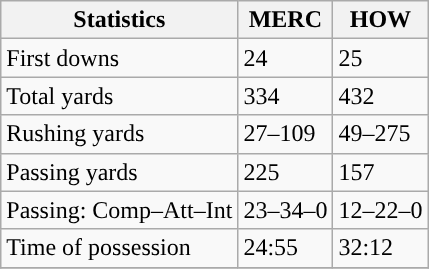<table class="wikitable" style="float: left;">
<tr>
<th>Statistics</th>
<th>MERC</th>
<th>HOW</th>
</tr>
<tr>
<td>First downs</td>
<td>24</td>
<td>25</td>
</tr>
<tr>
<td>Total yards</td>
<td>334</td>
<td>432</td>
</tr>
<tr>
<td>Rushing yards</td>
<td>27–109</td>
<td>49–275</td>
</tr>
<tr>
<td>Passing yards</td>
<td>225</td>
<td>157</td>
</tr>
<tr>
<td>Passing: Comp–Att–Int</td>
<td>23–34–0</td>
<td>12–22–0</td>
</tr>
<tr>
<td>Time of possession</td>
<td>24:55</td>
<td>32:12</td>
</tr>
<tr>
</tr>
</table>
